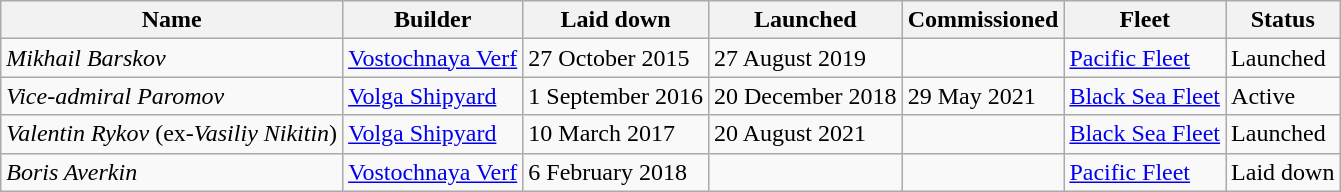<table class="wikitable">
<tr>
<th>Name</th>
<th>Builder</th>
<th>Laid down</th>
<th>Launched</th>
<th>Commissioned</th>
<th>Fleet</th>
<th>Status</th>
</tr>
<tr>
<td><em>Mikhail Barskov</em></td>
<td><a href='#'>Vostochnaya Verf</a></td>
<td>27 October 2015</td>
<td>27 August 2019</td>
<td></td>
<td><a href='#'>Pacific Fleet</a></td>
<td>Launched</td>
</tr>
<tr>
<td><em>Vice-admiral Paromov</em></td>
<td><a href='#'>Volga Shipyard</a></td>
<td>1 September 2016</td>
<td>20 December 2018</td>
<td>29 May 2021</td>
<td><a href='#'>Black Sea Fleet</a></td>
<td>Active</td>
</tr>
<tr>
<td><em>Valentin Rykov</em> (ex-<em>Vasiliy Nikitin</em>)</td>
<td><a href='#'>Volga Shipyard</a></td>
<td>10 March 2017</td>
<td>20 August 2021</td>
<td></td>
<td><a href='#'>Black Sea Fleet</a></td>
<td>Launched</td>
</tr>
<tr>
<td><em>Boris Averkin</em></td>
<td><a href='#'>Vostochnaya Verf</a></td>
<td>6 February 2018</td>
<td></td>
<td></td>
<td><a href='#'>Pacific Fleet</a></td>
<td>Laid down</td>
</tr>
</table>
